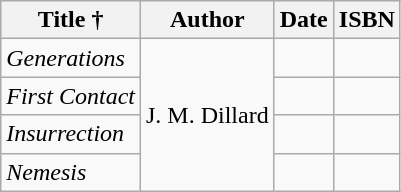<table class="wikitable">
<tr>
<th>Title †</th>
<th>Author</th>
<th>Date</th>
<th>ISBN</th>
</tr>
<tr>
<td><em>Generations</em></td>
<td rowspan="4">J. M. Dillard</td>
<td></td>
<td></td>
</tr>
<tr>
<td><em>First Contact</em></td>
<td></td>
<td></td>
</tr>
<tr>
<td><em>Insurrection</em></td>
<td></td>
<td></td>
</tr>
<tr>
<td><em>Nemesis</em></td>
<td></td>
<td></td>
</tr>
</table>
